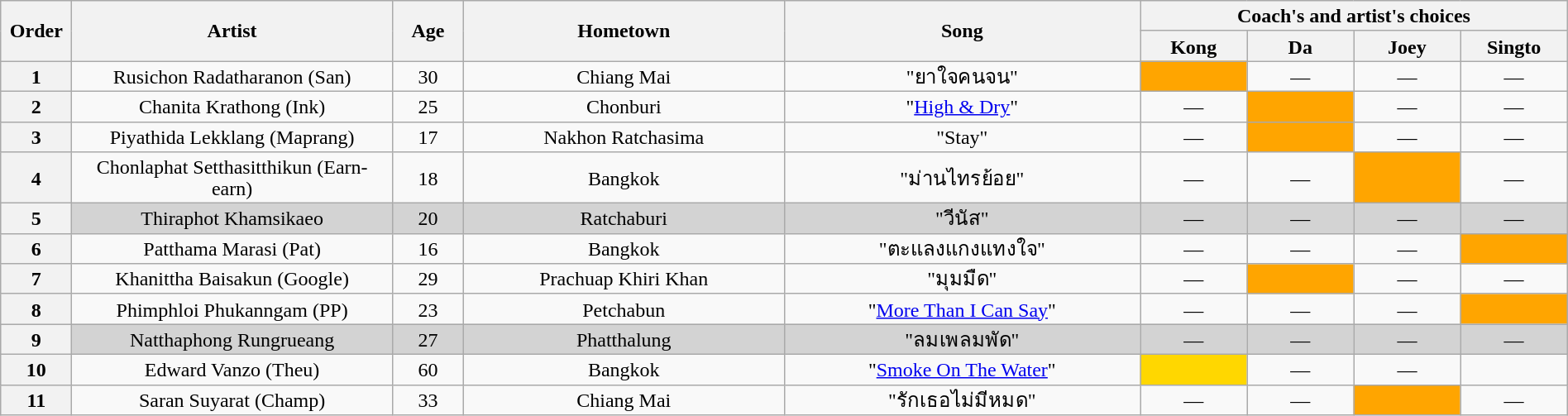<table class="wikitable" style="text-align:center; line-height:17px; width:100%;">
<tr>
<th scope="col" rowspan="2" style="width:04%;">Order</th>
<th scope="col" rowspan="2" style="width:18%;">Artist</th>
<th scope="col" rowspan="2" style="width:04%;">Age</th>
<th scope="col" rowspan="2" style="width:18%;">Hometown</th>
<th scope="col" rowspan="2" style="width:20%;">Song</th>
<th scope="col" colspan="4" style="width:24%;">Coach's and artist's choices</th>
</tr>
<tr>
<th style="width:06%;">Kong</th>
<th style="width:06%;">Da</th>
<th style="width:06%;">Joey</th>
<th style="width:06%;">Singto</th>
</tr>
<tr>
<th>1</th>
<td>Rusichon Radatharanon (San)</td>
<td>30</td>
<td>Chiang Mai</td>
<td>"ยาใจคนจน"</td>
<td style = "background:orange;text-align:center;"></td>
<td>—</td>
<td>—</td>
<td>—</td>
</tr>
<tr>
<th>2</th>
<td>Chanita Krathong (Ink)</td>
<td>25</td>
<td>Chonburi</td>
<td>"<a href='#'>High & Dry</a>"</td>
<td>—</td>
<td style = "background:orange;text-align:center;"></td>
<td>—</td>
<td>—</td>
</tr>
<tr>
<th>3</th>
<td>Piyathida Lekklang (Maprang)</td>
<td>17</td>
<td>Nakhon Ratchasima</td>
<td>"Stay"</td>
<td>—</td>
<td style = "background:orange;text-align:center;"></td>
<td>—</td>
<td>—</td>
</tr>
<tr>
<th>4</th>
<td>Chonlaphat Setthasitthikun (Earn-earn)</td>
<td>18</td>
<td>Bangkok</td>
<td>"ม่านไทรย้อย"</td>
<td>—</td>
<td>—</td>
<td style = "background:orange;text-align:center;"></td>
<td>—</td>
</tr>
<tr bgcolor=lightgrey>
<th>5</th>
<td>Thiraphot Khamsikaeo</td>
<td>20</td>
<td>Ratchaburi</td>
<td>"วีนัส"</td>
<td>—</td>
<td>—</td>
<td>—</td>
<td>—</td>
</tr>
<tr>
<th>6</th>
<td>Patthama Marasi (Pat)</td>
<td>16</td>
<td>Bangkok</td>
<td>"ตะแลงแกงแทงใจ"</td>
<td>—</td>
<td>—</td>
<td>—</td>
<td style = "background:orange;text-align:center;"></td>
</tr>
<tr>
<th>7</th>
<td>Khanittha Baisakun (Google)</td>
<td>29</td>
<td>Prachuap Khiri Khan</td>
<td>"มุมมืด"</td>
<td>—</td>
<td style = "background:orange;text-align:center;"></td>
<td>—</td>
<td>—</td>
</tr>
<tr>
<th>8</th>
<td>Phimphloi Phukanngam (PP)</td>
<td>23</td>
<td>Petchabun</td>
<td>"<a href='#'>More Than I Can Say</a>"</td>
<td>—</td>
<td>—</td>
<td>—</td>
<td style = "background:orange;text-align:center;"></td>
</tr>
<tr bgcolor=lightgrey>
<th>9</th>
<td>Natthaphong Rungrueang</td>
<td>27</td>
<td>Phatthalung</td>
<td>"ลมเพลมพัด"</td>
<td>—</td>
<td>—</td>
<td>—</td>
<td>—</td>
</tr>
<tr>
<th>10</th>
<td>Edward Vanzo (Theu)</td>
<td>60</td>
<td>Bangkok</td>
<td>"<a href='#'>Smoke On The Water</a>"</td>
<td style = "background:gold;text-align:center;"></td>
<td>—</td>
<td>—</td>
<td></td>
</tr>
<tr>
<th>11</th>
<td>Saran Suyarat (Champ)</td>
<td>33</td>
<td>Chiang Mai</td>
<td>"รักเธอไม่มีหมด"</td>
<td>—</td>
<td>—</td>
<td style = "background:orange;text-align:center;"></td>
<td>—</td>
</tr>
</table>
